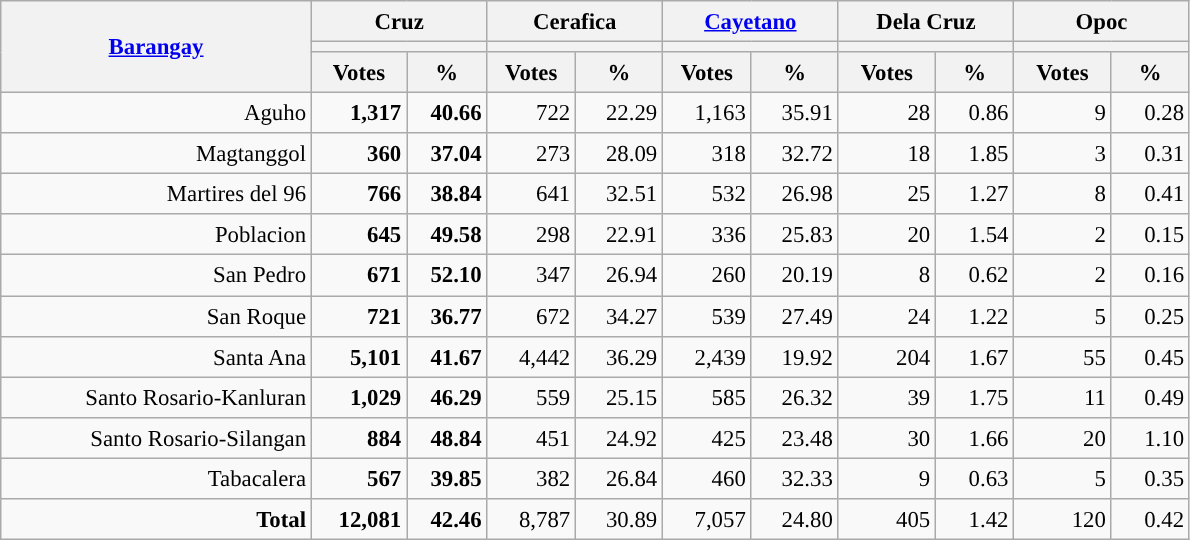<table class="wikitable collapsible collapsed" style="text-align:right; font-size:95%; line-height:20px;">
<tr>
<th rowspan="3" width="200"><a href='#'>Barangay</a></th>
<th colspan="2" width="110">Cruz</th>
<th colspan="2" width="110">Cerafica</th>
<th colspan="2" width="110"><a href='#'> Cayetano</a></th>
<th colspan="2" width="110">Dela Cruz</th>
<th colspan="2" width="110">Opoc</th>
</tr>
<tr>
<th colspan="2" style="background:"></th>
<th colspan="2" style="background:"></th>
<th colspan="2" style="background:"></th>
<th colspan="2" style="background:"></th>
<th colspan="2" style="background:"></th>
</tr>
<tr>
<th>Votes</th>
<th>%</th>
<th>Votes</th>
<th>%</th>
<th>Votes</th>
<th>%</th>
<th>Votes</th>
<th>%</th>
<th>Votes</th>
<th>%</th>
</tr>
<tr>
<td>Aguho</td>
<td style="background:#"><strong>1,317</strong></td>
<td style="background:#"><strong>40.66</strong></td>
<td>722</td>
<td>22.29</td>
<td>1,163</td>
<td>35.91</td>
<td>28</td>
<td>0.86</td>
<td>9</td>
<td>0.28</td>
</tr>
<tr>
<td>Magtanggol</td>
<td style="background:#"><strong>360</strong></td>
<td style="background:#"><strong>37.04</strong></td>
<td>273</td>
<td>28.09</td>
<td>318</td>
<td>32.72</td>
<td>18</td>
<td>1.85</td>
<td>3</td>
<td>0.31</td>
</tr>
<tr>
<td>Martires del 96</td>
<td style="background:#"><strong>766</strong></td>
<td style="background:#"><strong>38.84</strong></td>
<td>641</td>
<td>32.51</td>
<td>532</td>
<td>26.98</td>
<td>25</td>
<td>1.27</td>
<td>8</td>
<td>0.41</td>
</tr>
<tr>
<td>Poblacion</td>
<td style="background:#"><strong>645</strong></td>
<td style="background:#"><strong>49.58</strong></td>
<td>298</td>
<td>22.91</td>
<td>336</td>
<td>25.83</td>
<td>20</td>
<td>1.54</td>
<td>2</td>
<td>0.15</td>
</tr>
<tr>
<td>San Pedro</td>
<td style="background:#"><strong>671</strong></td>
<td style="background:#"><strong>52.10</strong></td>
<td>347</td>
<td>26.94</td>
<td>260</td>
<td>20.19</td>
<td>8</td>
<td>0.62</td>
<td>2</td>
<td>0.16</td>
</tr>
<tr>
<td>San Roque</td>
<td style="background:#"><strong>721</strong></td>
<td style="background:#"><strong>36.77</strong></td>
<td>672</td>
<td>34.27</td>
<td>539</td>
<td>27.49</td>
<td>24</td>
<td>1.22</td>
<td>5</td>
<td>0.25</td>
</tr>
<tr>
<td>Santa Ana</td>
<td style="background:#"><strong>5,101</strong></td>
<td style="background:#"><strong>41.67</strong></td>
<td>4,442</td>
<td>36.29</td>
<td>2,439</td>
<td>19.92</td>
<td>204</td>
<td>1.67</td>
<td>55</td>
<td>0.45</td>
</tr>
<tr>
<td>Santo Rosario-Kanluran</td>
<td style="background:#"><strong>1,029</strong></td>
<td style="background:#"><strong>46.29</strong></td>
<td>559</td>
<td>25.15</td>
<td>585</td>
<td>26.32</td>
<td>39</td>
<td>1.75</td>
<td>11</td>
<td>0.49</td>
</tr>
<tr>
<td>Santo Rosario-Silangan</td>
<td style="background:#"><strong>884</strong></td>
<td style="background:#"><strong>48.84</strong></td>
<td>451</td>
<td>24.92</td>
<td>425</td>
<td>23.48</td>
<td>30</td>
<td>1.66</td>
<td>20</td>
<td>1.10</td>
</tr>
<tr>
<td>Tabacalera</td>
<td style="background:#"><strong>567</strong></td>
<td style="background:#"><strong>39.85</strong></td>
<td>382</td>
<td>26.84</td>
<td>460</td>
<td>32.33</td>
<td>9</td>
<td>0.63</td>
<td>5</td>
<td>0.35</td>
</tr>
<tr>
<td><strong>Total</strong></td>
<td style="background:#"><strong>12,081</strong></td>
<td style="background:#"><strong>42.46</strong></td>
<td>8,787</td>
<td>30.89</td>
<td>7,057</td>
<td>24.80</td>
<td>405</td>
<td>1.42</td>
<td>120</td>
<td>0.42</td>
</tr>
</table>
